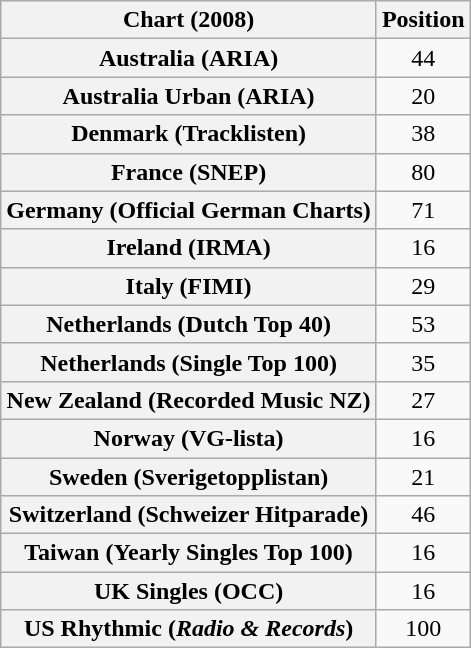<table class="wikitable sortable plainrowheaders" style="text-align:center">
<tr>
<th scope="col">Chart (2008)</th>
<th scope="col">Position</th>
</tr>
<tr>
<th scope="row">Australia (ARIA)</th>
<td style="text-align:center;">44</td>
</tr>
<tr>
<th scope="row">Australia Urban (ARIA)</th>
<td style="text-align:center;">20</td>
</tr>
<tr>
<th scope="row">Denmark (Tracklisten)</th>
<td>38</td>
</tr>
<tr>
<th scope="row">France (SNEP)</th>
<td style="text-align:center;">80</td>
</tr>
<tr>
<th scope="row">Germany (Official German Charts)</th>
<td style="text-align:center;">71</td>
</tr>
<tr>
<th scope="row">Ireland (IRMA)</th>
<td style="text-align:center;">16</td>
</tr>
<tr>
<th scope="row">Italy (FIMI)</th>
<td style="text-align:center">29</td>
</tr>
<tr>
<th scope="row">Netherlands (Dutch Top 40)</th>
<td style="text-align:center;">53</td>
</tr>
<tr>
<th scope="row">Netherlands (Single Top 100)</th>
<td style="text-align:center;">35</td>
</tr>
<tr>
<th scope="row">New Zealand (Recorded Music NZ)</th>
<td style="text-align:center;">27</td>
</tr>
<tr>
<th scope="row">Norway (VG-lista)</th>
<td style="text-align:center;">16</td>
</tr>
<tr>
<th scope="row">Sweden (Sverigetopplistan)</th>
<td style="text-align:center;">21</td>
</tr>
<tr>
<th scope="row">Switzerland (Schweizer Hitparade)</th>
<td style="text-align:center;">46</td>
</tr>
<tr>
<th scope="row">Taiwan (Yearly Singles Top 100)</th>
<td style="text-align:center;">16</td>
</tr>
<tr>
<th scope="row">UK Singles (OCC)</th>
<td style="text-align:center;">16</td>
</tr>
<tr>
<th scope="row">US Rhythmic (<em>Radio & Records</em>)</th>
<td style="text-align:center;">100</td>
</tr>
</table>
